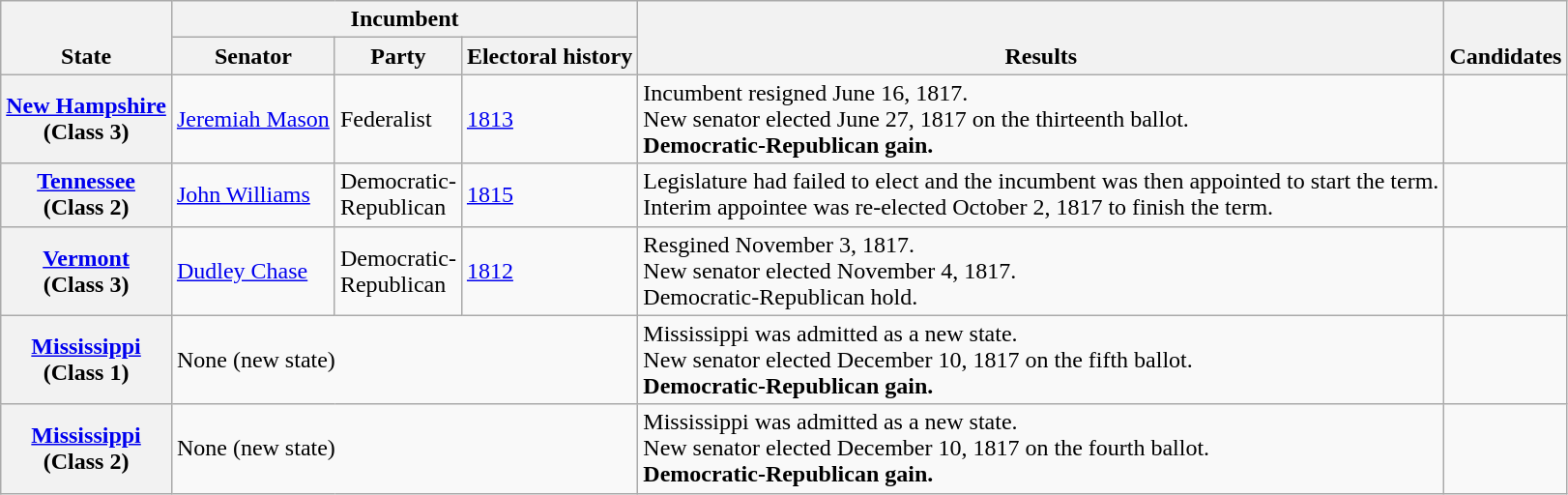<table class=wikitable>
<tr valign=bottom>
<th rowspan=2>State</th>
<th colspan=3>Incumbent</th>
<th rowspan=2>Results</th>
<th rowspan=2>Candidates</th>
</tr>
<tr>
<th>Senator</th>
<th>Party</th>
<th>Electoral history</th>
</tr>
<tr>
<th><a href='#'>New Hampshire</a><br>(Class 3)</th>
<td><a href='#'>Jeremiah Mason</a></td>
<td>Federalist</td>
<td><a href='#'>1813 </a></td>
<td>Incumbent resigned June 16, 1817.<br>New senator elected June 27, 1817 on the thirteenth ballot.<br><strong>Democratic-Republican gain.</strong></td>
<td nowrap></td>
</tr>
<tr>
<th><a href='#'>Tennessee</a><br>(Class 2)</th>
<td><a href='#'>John Williams</a></td>
<td>Democratic-<br>Republican</td>
<td><a href='#'>1815 </a></td>
<td>Legislature had failed to elect and the incumbent was then appointed to start the term.<br>Interim appointee was re-elected October 2, 1817 to finish the term.</td>
<td nowrap></td>
</tr>
<tr>
<th><a href='#'>Vermont</a><br>(Class 3)</th>
<td><a href='#'>Dudley Chase</a></td>
<td>Democratic-<br>Republican</td>
<td><a href='#'>1812</a></td>
<td>Resgined November 3, 1817.<br>New senator elected November 4, 1817.<br>Democratic-Republican hold.</td>
<td nowrap></td>
</tr>
<tr>
<th><a href='#'>Mississippi</a><br>(Class 1)</th>
<td colspan=3>None (new state)</td>
<td>Mississippi was admitted as a new state.<br>New senator elected December 10, 1817 on the fifth ballot.<br><strong>Democratic-Republican gain.</strong></td>
<td nowrap></td>
</tr>
<tr>
<th><a href='#'>Mississippi</a><br>(Class 2)</th>
<td colspan=3>None (new state)</td>
<td>Mississippi was admitted as a new state.<br>New senator elected December 10, 1817 on the fourth ballot.<br><strong>Democratic-Republican gain.</strong></td>
<td nowrap></td>
</tr>
</table>
